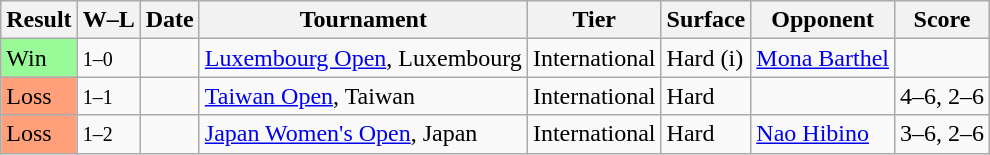<table class="sortable wikitable">
<tr>
<th>Result</th>
<th class="unsortable">W–L</th>
<th>Date</th>
<th>Tournament</th>
<th>Tier</th>
<th>Surface</th>
<th>Opponent</th>
<th class="unsortable">Score</th>
</tr>
<tr>
<td bgcolor=98FB98>Win</td>
<td><small>1–0</small></td>
<td><a href='#'></a></td>
<td><a href='#'>Luxembourg Open</a>, Luxembourg</td>
<td>International</td>
<td>Hard (i)</td>
<td> <a href='#'>Mona Barthel</a></td>
<td></td>
</tr>
<tr>
<td style="background:#ffa07a;">Loss</td>
<td><small>1–1</small></td>
<td></td>
<td><a href='#'>Taiwan Open</a>, Taiwan</td>
<td>International</td>
<td>Hard</td>
<td></td>
<td>4–6, 2–6</td>
</tr>
<tr>
<td style="background:#ffa07a;">Loss</td>
<td><small>1–2</small></td>
<td><a href='#'></a></td>
<td><a href='#'>Japan Women's Open</a>, Japan</td>
<td>International</td>
<td>Hard</td>
<td> <a href='#'>Nao Hibino</a></td>
<td>3–6, 2–6</td>
</tr>
</table>
